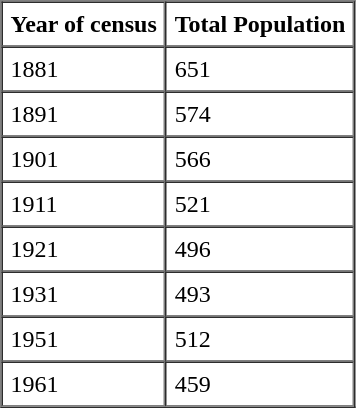<table border="1" cellpadding="5" cellspacing="0" align="none">
<tr>
<th scope="col">Year of census</th>
<th scope="col">Total Population</th>
</tr>
<tr>
<td>1881</td>
<td>651</td>
</tr>
<tr>
<td>1891</td>
<td>574</td>
</tr>
<tr>
<td>1901</td>
<td>566</td>
</tr>
<tr>
<td>1911</td>
<td>521</td>
</tr>
<tr>
<td>1921</td>
<td>496</td>
</tr>
<tr>
<td>1931</td>
<td>493</td>
</tr>
<tr>
<td>1951</td>
<td>512</td>
</tr>
<tr>
<td>1961</td>
<td>459</td>
</tr>
<tr>
</tr>
</table>
